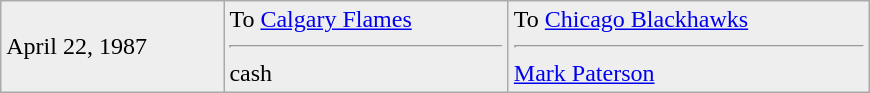<table class="wikitable" style="border:1px solid #999; width:580px;">
<tr style="background:#eee;">
<td>April 22, 1987</td>
<td valign="top">To <a href='#'>Calgary Flames</a><hr>cash</td>
<td valign="top">To <a href='#'>Chicago Blackhawks</a><hr><a href='#'>Mark Paterson</a></td>
</tr>
</table>
